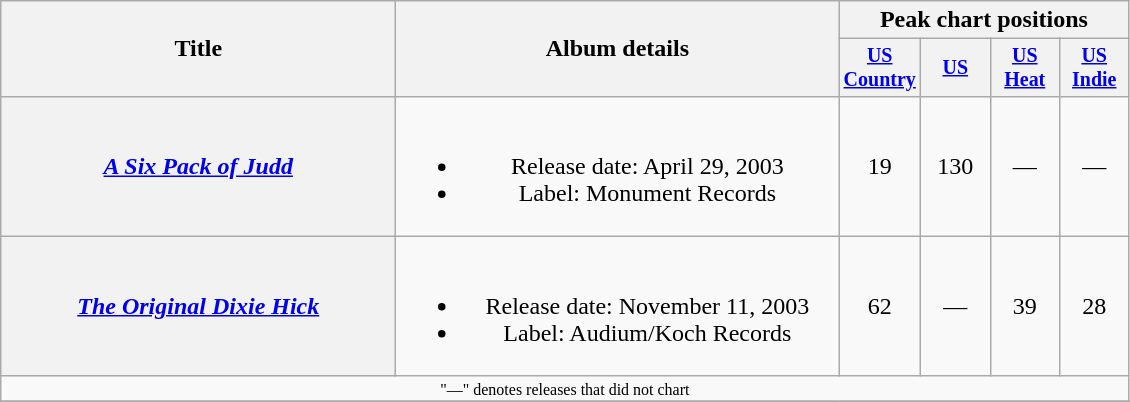<table class="wikitable plainrowheaders" style="text-align:center;">
<tr>
<th rowspan="2" style="width:16em;">Title</th>
<th rowspan="2" style="width:18em;">Album details</th>
<th colspan="4">Peak chart positions</th>
</tr>
<tr style="font-size:smaller;">
<th width="40"><a href='#'>US Country</a><br></th>
<th width="40"><a href='#'>US</a><br></th>
<th width="40"><a href='#'>US<br>Heat</a><br></th>
<th width="40"><a href='#'>US Indie</a><br></th>
</tr>
<tr>
<th scope="row"><em><a href='#'>A Six Pack of Judd</a></em></th>
<td><br><ul><li>Release date: April 29, 2003</li><li>Label: Monument Records</li></ul></td>
<td>19</td>
<td>130</td>
<td>—</td>
<td>—</td>
</tr>
<tr>
<th scope="row"><em><a href='#'>The Original Dixie Hick</a></em></th>
<td><br><ul><li>Release date: November 11, 2003</li><li>Label: Audium/Koch Records</li></ul></td>
<td>62</td>
<td>—</td>
<td>39</td>
<td>28</td>
</tr>
<tr>
<td colspan="6" style="font-size:8pt">"—" denotes releases that did not chart</td>
</tr>
<tr>
</tr>
</table>
